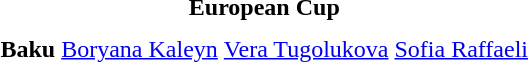<table>
<tr>
<td colspan="4" style="text-align:center;"><strong>European Cup</strong></td>
</tr>
<tr>
<th scope=row style="text-align:left">Baku</th>
<td style="height:30px;"> <a href='#'>Boryana Kaleyn</a></td>
<td style="height:30px;"> <a href='#'>Vera Tugolukova</a></td>
<td style="height:30px;"> <a href='#'>Sofia Raffaeli</a></td>
</tr>
<tr>
</tr>
</table>
